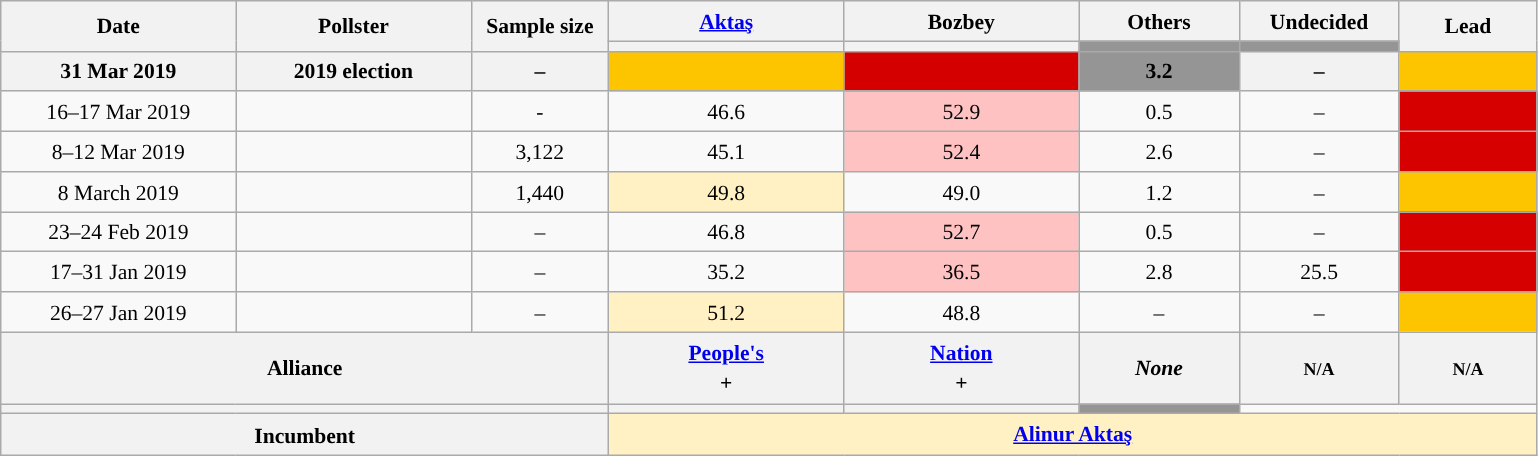<table class="wikitable" style="text-align:center; font-size:90%; line-height:20px;">
<tr>
<th rowspan=2 width="150px">Date</th>
<th rowspan=2 width="150px">Pollster</th>
<th rowspan=2 width="85px">Sample size</th>
<th width=150><a href='#'>Aktaş</a></th>
<th width=150>Bozbey</th>
<th width=100>Others</th>
<th width=100>Undecided</th>
<th width=85 rowspan=2>Lead</th>
</tr>
<tr>
<th style="background: "></th>
<th style="background: "></th>
<th style="background: #959595"></th>
<th style="background: #959595"></th>
</tr>
<tr>
<th>31 Mar 2019</th>
<th>2019 election</th>
<th>–</th>
<th style="background: #fdc400"></th>
<th style="background: #d40000"></th>
<th style="background: #959595">3.2</th>
<th>–</th>
<th style="background: #fdc400"></th>
</tr>
<tr>
<td>16–17 Mar 2019</td>
<td></td>
<td>-</td>
<td>46.6</td>
<td style="background:#FFC2C2">52.9</td>
<td>0.5</td>
<td>–</td>
<td style="background: #d70000"></td>
</tr>
<tr>
<td>8–12 Mar 2019</td>
<td></td>
<td>3,122</td>
<td>45.1</td>
<td style="background: #FFC2C2">52.4</td>
<td>2.6</td>
<td>–</td>
<td style="background: #d70000"></td>
</tr>
<tr>
<td>8 March 2019</td>
<td></td>
<td>1,440</td>
<td style="background: #FFF1C4">49.8</td>
<td>49.0</td>
<td>1.2</td>
<td>–</td>
<td style="background: #fdc400"></td>
</tr>
<tr>
<td>23–24 Feb 2019</td>
<td></td>
<td>–</td>
<td>46.8</td>
<td style="background: #FFC2C2">52.7</td>
<td>0.5</td>
<td>–</td>
<td style="background: #d70000"></td>
</tr>
<tr>
<td>17–31 Jan 2019</td>
<td></td>
<td>–</td>
<td>35.2</td>
<td style="background: #FFC2C2">36.5</td>
<td>2.8</td>
<td>25.5</td>
<td style="background: #d70000"></td>
</tr>
<tr>
<td>26–27 Jan 2019</td>
<td></td>
<td>–</td>
<td style="background: #FFF1C4">51.2</td>
<td>48.8</td>
<td>–</td>
<td>–</td>
<td style="background: #fdc400"></td>
</tr>
<tr>
<th colspan=3>Alliance</th>
<th width=150><a href='#'>People's</a><br><small></small> + <small></small></th>
<th width=150><a href='#'>Nation</a><br><small></small> + <small></small></th>
<th width=100><em>None</em></th>
<th width=100><small>N/A</small></th>
<th width=85><small>N/A</small></th>
</tr>
<tr>
<th colspan=3></th>
<th style="background: "></th>
<th style="background: "></th>
<th style="background: #959595"></th>
</tr>
<tr>
<th colspan=3>Incumbent</th>
<th style="background: #FFF1C4" colspan=5><a href='#'>Alinur Aktaş</a> <small></small></th>
</tr>
</table>
